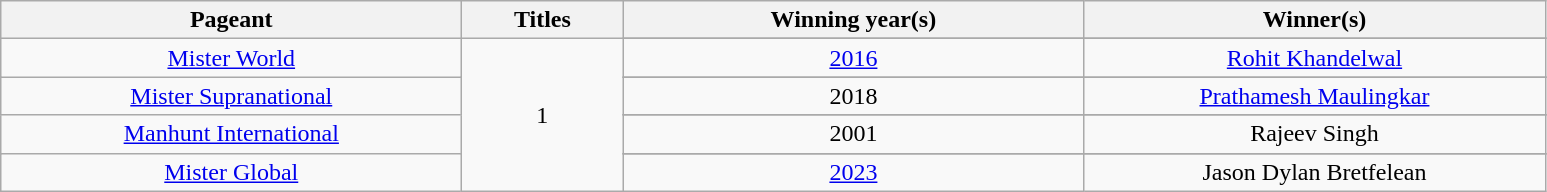<table class="wikitable" style="text-align:center">
<tr>
<th width="300">Pageant</th>
<th width="100">Titles</th>
<th width="300">Winning year(s)</th>
<th width="300">Winner(s)</th>
</tr>
<tr>
<td rowspan="2"><a href='#'>Mister World</a></td>
<td rowspan="8">1</td>
</tr>
<tr>
<td><a href='#'>2016</a></td>
<td><a href='#'>Rohit Khandelwal</a></td>
</tr>
<tr>
<td rowspan="2"><a href='#'>Mister Supranational</a></td>
</tr>
<tr>
<td>2018</td>
<td><a href='#'>Prathamesh Maulingkar</a></td>
</tr>
<tr>
<td rowspan="2"><a href='#'>Manhunt International</a></td>
</tr>
<tr>
<td>2001</td>
<td>Rajeev Singh</td>
</tr>
<tr>
<td rowspan="2"><a href='#'>Mister Global</a></td>
</tr>
<tr>
<td><a href='#'>2023</a></td>
<td>Jason Dylan Bretfelean</td>
</tr>
</table>
